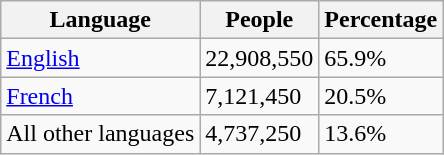<table class="wikitable">
<tr>
<th>Language</th>
<th>People</th>
<th>Percentage</th>
</tr>
<tr>
<td><a href='#'>English</a></td>
<td>22,908,550</td>
<td>65.9%</td>
</tr>
<tr>
<td><a href='#'>French</a></td>
<td>7,121,450</td>
<td>20.5%</td>
</tr>
<tr>
<td>All other languages</td>
<td>4,737,250</td>
<td>13.6%</td>
</tr>
</table>
